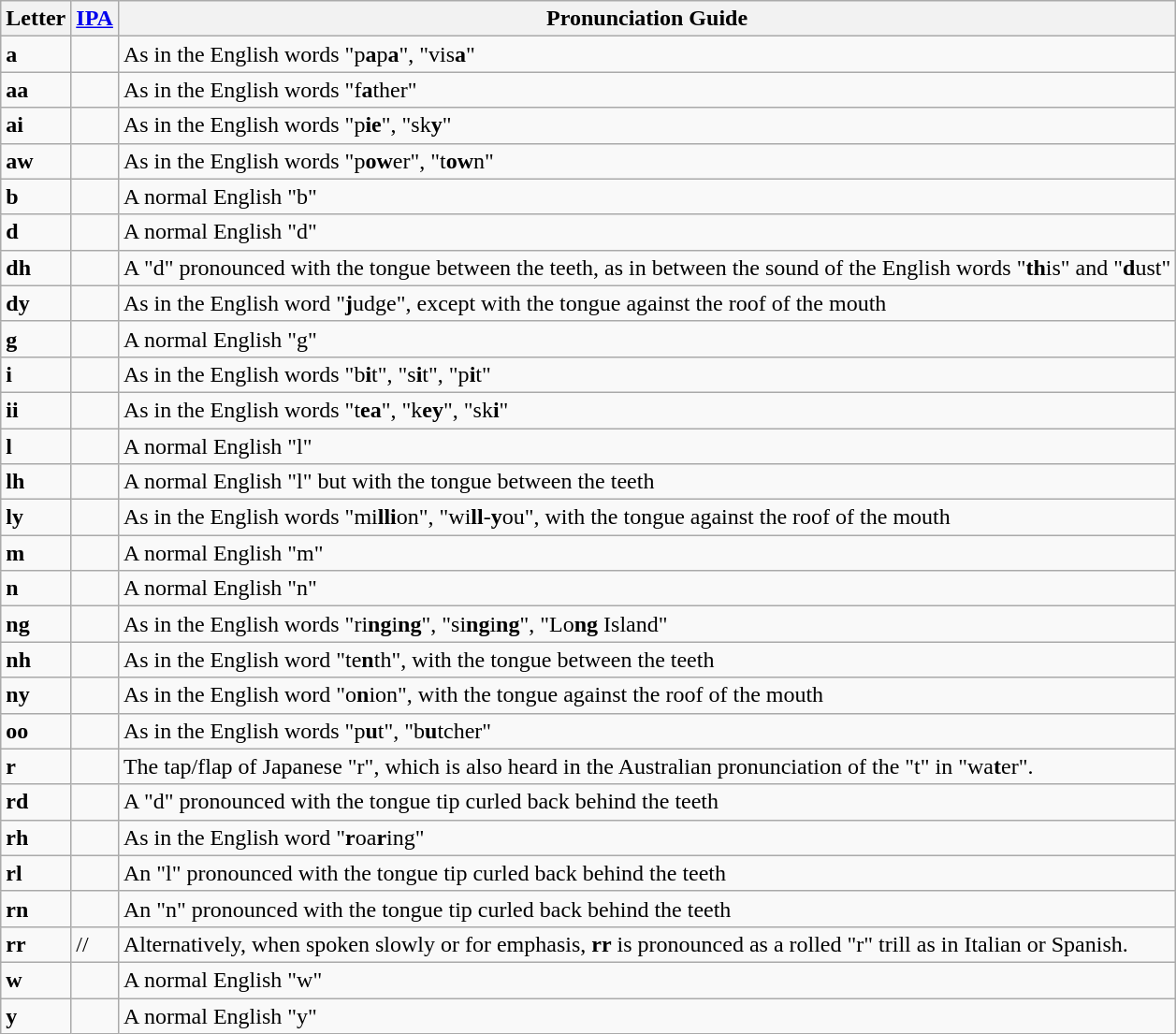<table class="wikitable">
<tr>
<th>Letter</th>
<th><a href='#'>IPA</a></th>
<th>Pronunciation Guide</th>
</tr>
<tr>
<td><strong>a</strong></td>
<td></td>
<td>As in the English words "p<strong>a</strong>p<strong>a</strong>", "vis<strong>a</strong>"</td>
</tr>
<tr>
<td><strong>aa</strong></td>
<td></td>
<td>As in the English words "f<strong>a</strong>ther"</td>
</tr>
<tr>
<td><strong>ai</strong></td>
<td></td>
<td>As in the English words "p<strong>ie</strong>", "sk<strong>y</strong>"</td>
</tr>
<tr>
<td><strong>aw</strong></td>
<td></td>
<td>As in the English words "p<strong>ow</strong>er", "t<strong>ow</strong>n"</td>
</tr>
<tr>
<td><strong>b</strong></td>
<td></td>
<td>A normal English "b"</td>
</tr>
<tr>
<td><strong>d</strong></td>
<td></td>
<td>A normal English "d"</td>
</tr>
<tr>
<td><strong>dh</strong></td>
<td></td>
<td>A "d" pronounced with the tongue between the teeth, as in between the sound of the English words "<strong>th</strong>is" and "<strong>d</strong>ust"</td>
</tr>
<tr>
<td><strong>dy</strong></td>
<td></td>
<td>As in the English word "<strong>j</strong>udge", except with the tongue against the roof of the mouth</td>
</tr>
<tr>
<td><strong>g</strong></td>
<td></td>
<td>A normal English "g"</td>
</tr>
<tr>
<td><strong>i</strong></td>
<td></td>
<td>As in the English words "b<strong>i</strong>t", "s<strong>i</strong>t", "p<strong>i</strong>t"</td>
</tr>
<tr>
<td><strong>ii</strong></td>
<td></td>
<td>As in the English words "t<strong>ea</strong>", "k<strong>ey</strong>", "sk<strong>i</strong>"</td>
</tr>
<tr>
<td><strong>l</strong></td>
<td></td>
<td>A normal English "l"</td>
</tr>
<tr>
<td><strong>lh</strong></td>
<td></td>
<td>A normal English "l" but with the tongue between the teeth</td>
</tr>
<tr>
<td><strong>ly</strong></td>
<td></td>
<td>As in the English words "mi<strong>lli</strong>on", "wi<strong>ll</strong>-<strong>y</strong>ou", with the tongue against the roof of the mouth</td>
</tr>
<tr>
<td><strong>m</strong></td>
<td></td>
<td>A normal English "m"</td>
</tr>
<tr>
<td><strong>n</strong></td>
<td></td>
<td>A normal English "n"</td>
</tr>
<tr>
<td><strong>ng</strong></td>
<td></td>
<td>As in the English words "ri<strong>ng</strong>i<strong>ng</strong>", "si<strong>ng</strong>i<strong>ng</strong>", "Lo<strong>ng</strong> Island"</td>
</tr>
<tr>
<td><strong>nh</strong></td>
<td></td>
<td>As in the English word "te<strong>n</strong>th", with the tongue between the teeth</td>
</tr>
<tr>
<td><strong>ny</strong></td>
<td></td>
<td>As in the English word "o<strong>n</strong>ion", with the tongue against the roof of the mouth</td>
</tr>
<tr>
<td><strong>oo</strong></td>
<td></td>
<td>As in the English words "p<strong>u</strong>t", "b<strong>u</strong>tcher"</td>
</tr>
<tr>
<td><strong>r</strong></td>
<td></td>
<td>The tap/flap of Japanese "r", which is also heard in the Australian pronunciation of the "t" in "wa<strong>t</strong>er".</td>
</tr>
<tr>
<td><strong>rd</strong></td>
<td></td>
<td>A "d" pronounced with the tongue tip curled back behind the teeth</td>
</tr>
<tr>
<td><strong>rh</strong></td>
<td></td>
<td>As in the English word "<strong>r</strong>oa<strong>r</strong>ing"</td>
</tr>
<tr>
<td><strong>rl</strong></td>
<td></td>
<td>An "l" pronounced with the tongue tip curled back behind the teeth</td>
</tr>
<tr>
<td><strong>rn</strong></td>
<td></td>
<td>An "n" pronounced with the tongue tip curled back behind the teeth</td>
</tr>
<tr>
<td><strong>rr</strong></td>
<td>//</td>
<td>Alternatively, when spoken slowly or for emphasis, <strong>rr</strong> is pronounced as a rolled "r" trill as in Italian or Spanish.</td>
</tr>
<tr>
<td><strong>w</strong></td>
<td></td>
<td>A normal English "w"</td>
</tr>
<tr>
<td><strong>y</strong></td>
<td></td>
<td>A normal English "y"</td>
</tr>
</table>
